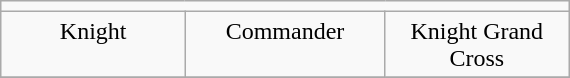<table align=center class=wikitable width=30% style="margin:1em auto;">
<tr>
<td colspan="3" align="center"></td>
</tr>
<tr>
<td width=20% valign=top align=center> Knight</td>
<td width=20% valign=top align=center> Commander</td>
<td width=20% valign=top align=center> Knight Grand Cross</td>
</tr>
<tr>
</tr>
</table>
